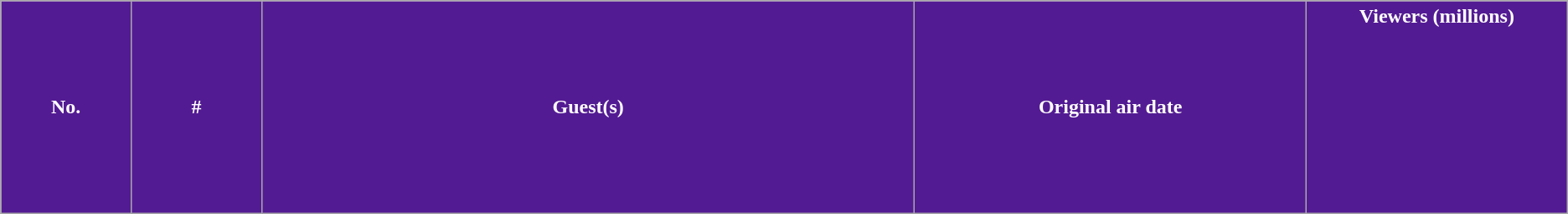<table class="wikitable plainrowheaders">
<tr>
<th style="background: #531B93;color:#FFFFFF;width:5%;">No.</th>
<th style="background: #531B93;color:#FFFFFF;width:5%;">#</th>
<th style="background: #531B93;color:#FFFFFF;width:25%;">Guest(s)</th>
<th style="background: #531B93;color:#FFFFFF;width:15%;">Original air date</th>
<th style="background: #531B93;color:#FFFFFF;width:10%;">Viewers (millions)<br><br><br><br><br><br><br><br><br></th>
</tr>
</table>
